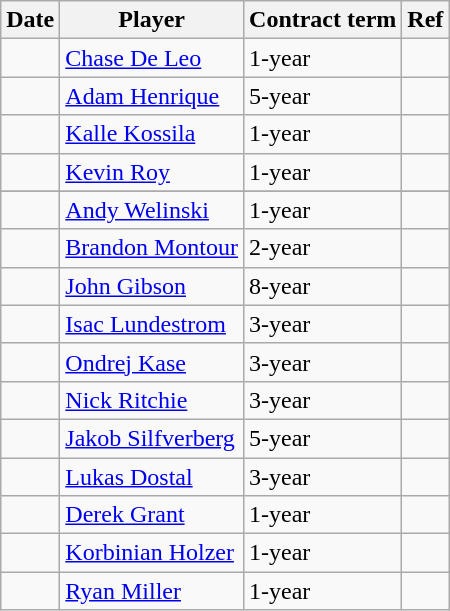<table class="wikitable">
<tr>
<th>Date</th>
<th>Player</th>
<th>Contract term</th>
<th>Ref</th>
</tr>
<tr>
<td></td>
<td><a href='#'>Chase De Leo</a></td>
<td>1-year</td>
<td></td>
</tr>
<tr>
<td></td>
<td><a href='#'>Adam Henrique</a></td>
<td>5-year</td>
<td></td>
</tr>
<tr>
<td></td>
<td><a href='#'>Kalle Kossila</a></td>
<td>1-year</td>
<td></td>
</tr>
<tr>
<td></td>
<td><a href='#'>Kevin Roy</a></td>
<td>1-year</td>
<td></td>
</tr>
<tr>
</tr>
<tr>
<td></td>
<td><a href='#'>Andy Welinski</a></td>
<td>1-year</td>
<td></td>
</tr>
<tr>
<td></td>
<td><a href='#'>Brandon Montour</a></td>
<td>2-year</td>
<td></td>
</tr>
<tr>
<td></td>
<td><a href='#'>John Gibson</a></td>
<td>8-year</td>
<td></td>
</tr>
<tr>
<td></td>
<td><a href='#'>Isac Lundestrom</a></td>
<td>3-year</td>
<td></td>
</tr>
<tr>
<td></td>
<td><a href='#'>Ondrej Kase</a></td>
<td>3-year</td>
<td></td>
</tr>
<tr>
<td></td>
<td><a href='#'>Nick Ritchie</a></td>
<td>3-year</td>
<td></td>
</tr>
<tr>
<td></td>
<td><a href='#'>Jakob Silfverberg</a></td>
<td>5-year</td>
<td></td>
</tr>
<tr>
<td></td>
<td><a href='#'>Lukas Dostal</a></td>
<td>3-year</td>
<td></td>
</tr>
<tr>
<td></td>
<td><a href='#'>Derek Grant</a></td>
<td>1-year</td>
<td></td>
</tr>
<tr>
<td></td>
<td><a href='#'>Korbinian Holzer</a></td>
<td>1-year</td>
<td></td>
</tr>
<tr>
<td></td>
<td><a href='#'>Ryan Miller</a></td>
<td>1-year</td>
<td></td>
</tr>
</table>
